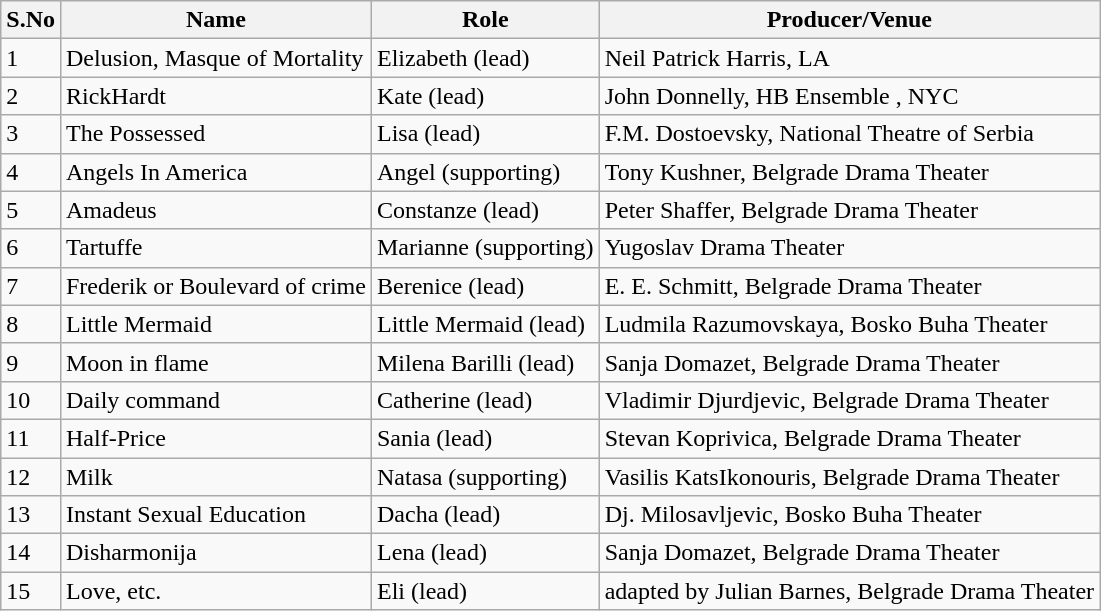<table class="wikitable">
<tr>
<th>S.No</th>
<th>Name</th>
<th>Role</th>
<th>Producer/Venue</th>
</tr>
<tr>
<td>1</td>
<td>Delusion, Masque of Mortality</td>
<td>Elizabeth (lead)</td>
<td>Neil Patrick Harris, LA</td>
</tr>
<tr>
<td>2</td>
<td>RickHardt</td>
<td>Kate (lead)</td>
<td>John Donnelly,  HB Ensemble , NYC</td>
</tr>
<tr>
<td>3</td>
<td>The Possessed</td>
<td>Lisa  (lead)</td>
<td>F.M. Dostoevsky,  National Theatre of Serbia</td>
</tr>
<tr>
<td>4</td>
<td>Angels In America</td>
<td>Angel (supporting)</td>
<td>Tony Kushner,  Belgrade Drama Theater</td>
</tr>
<tr>
<td>5</td>
<td>Amadeus</td>
<td>Constanze (lead)</td>
<td>Peter Shaffer, Belgrade Drama Theater</td>
</tr>
<tr>
<td>6</td>
<td>Tartuffe</td>
<td>Marianne (supporting)</td>
<td>Yugoslav Drama Theater</td>
</tr>
<tr>
<td>7</td>
<td>Frederik or Boulevard of crime</td>
<td>Berenice (lead)</td>
<td>E. E. Schmitt, Belgrade Drama Theater</td>
</tr>
<tr>
<td>8</td>
<td>Little Mermaid</td>
<td>Little Mermaid (lead)</td>
<td>Ludmila Razumovskaya,  Bosko Buha Theater</td>
</tr>
<tr>
<td>9</td>
<td>Moon in flame</td>
<td>Milena Barilli (lead)</td>
<td>Sanja Domazet, Belgrade Drama Theater</td>
</tr>
<tr>
<td>10</td>
<td>Daily command</td>
<td>Catherine (lead)</td>
<td>Vladimir Djurdjevic, Belgrade Drama Theater</td>
</tr>
<tr>
<td>11</td>
<td>Half-Price</td>
<td>Sania (lead)</td>
<td>Stevan Koprivica, Belgrade Drama Theater</td>
</tr>
<tr>
<td>12</td>
<td>Milk</td>
<td>Natasa (supporting)</td>
<td>Vasilis KatsIkonouris,  Belgrade Drama Theater</td>
</tr>
<tr>
<td>13</td>
<td>Instant Sexual Education</td>
<td>Dacha (lead)</td>
<td>Dj. Milosavljevic,  Bosko Buha Theater</td>
</tr>
<tr>
<td>14</td>
<td>Disharmonija</td>
<td>Lena (lead)</td>
<td>Sanja Domazet, Belgrade Drama Theater</td>
</tr>
<tr>
<td>15</td>
<td>Love, etc.</td>
<td>Eli (lead)</td>
<td>adapted by Julian Barnes, Belgrade Drama Theater</td>
</tr>
</table>
